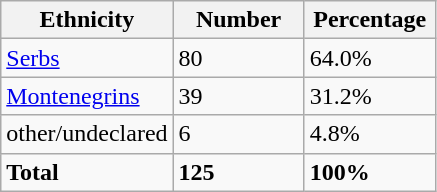<table class="wikitable">
<tr>
<th width="100px">Ethnicity</th>
<th width="80px">Number</th>
<th width="80px">Percentage</th>
</tr>
<tr>
<td><a href='#'>Serbs</a></td>
<td>80</td>
<td>64.0%</td>
</tr>
<tr>
<td><a href='#'>Montenegrins</a></td>
<td>39</td>
<td>31.2%</td>
</tr>
<tr>
<td>other/undeclared</td>
<td>6</td>
<td>4.8%</td>
</tr>
<tr>
<td><strong>Total</strong></td>
<td><strong>125</strong></td>
<td><strong>100%</strong></td>
</tr>
</table>
